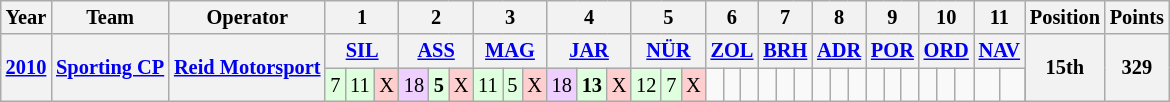<table class="wikitable" style="text-align:center; font-size:85%">
<tr>
<th>Year</th>
<th>Team</th>
<th>Operator</th>
<th colspan=3>1</th>
<th colspan=3>2</th>
<th colspan=3>3</th>
<th colspan=3>4</th>
<th colspan=3>5</th>
<th colspan=3>6</th>
<th colspan=3>7</th>
<th colspan=3>8</th>
<th colspan=3>9</th>
<th colspan=3>10</th>
<th colspan=3>11</th>
<th>Position</th>
<th>Points</th>
</tr>
<tr>
<th rowspan=2><a href='#'>2010</a></th>
<th rowspan=2 nowrap><a href='#'>Sporting CP</a></th>
<th rowspan=2 nowrap><a href='#'>Reid Motorsport</a></th>
<th colspan=3><a href='#'>SIL</a><br></th>
<th colspan=3><a href='#'>ASS</a><br></th>
<th colspan=3><a href='#'>MAG</a><br></th>
<th colspan=3><a href='#'>JAR</a><br></th>
<th colspan=3><a href='#'>NÜR</a><br></th>
<th colspan=3><a href='#'>ZOL</a><br></th>
<th colspan=3><a href='#'>BRH</a><br></th>
<th colspan=3><a href='#'>ADR</a><br></th>
<th colspan=3><a href='#'>POR</a><br></th>
<th colspan=3><a href='#'>ORD</a><br></th>
<th colspan=3><a href='#'>NAV</a><br></th>
<th rowspan=2>15th</th>
<th rowspan=2>329</th>
</tr>
<tr>
<td style="background:#dfffdf;">7</td>
<td style="background:#dfffdf;">11</td>
<td style="background:#ffcfcf;">X</td>
<td style="background:#efcfff;">18</td>
<td style="background:#dfffdf;"><strong>5</strong></td>
<td style="background:#ffcfcf;">X</td>
<td style="background:#dfffdf;">11</td>
<td style="background:#dfffdf;">5</td>
<td style="background:#ffcfcf;">X</td>
<td style="background:#efcfff;">18</td>
<td style="background:#dfffdf;"><strong>13</strong></td>
<td style="background:#ffcfcf;">X</td>
<td style="background:#dfffdf;">12</td>
<td style="background:#dfffdf;">7</td>
<td style="background:#ffcfcf;">X</td>
<td></td>
<td></td>
<td></td>
<td></td>
<td></td>
<td></td>
<td></td>
<td></td>
<td></td>
<td></td>
<td></td>
<td></td>
<td></td>
<td></td>
<td></td>
<td></td>
<td></td>
</tr>
</table>
